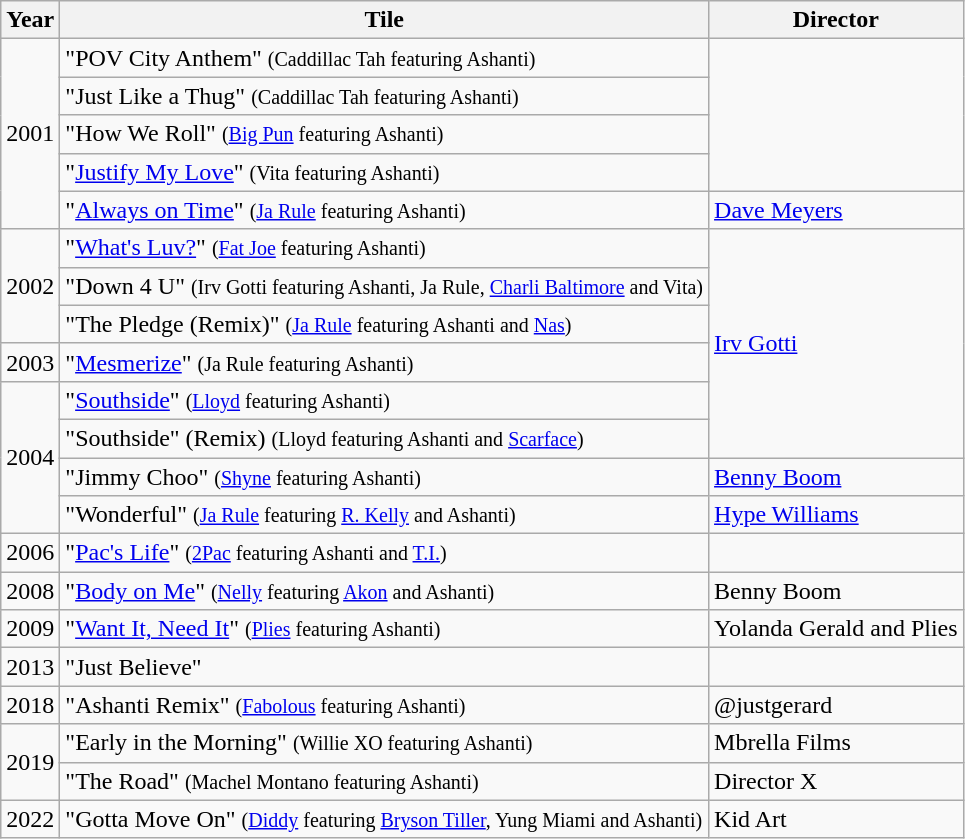<table class="wikitable">
<tr>
<th>Year</th>
<th>Tile</th>
<th>Director</th>
</tr>
<tr>
<td rowspan="5">2001</td>
<td>"POV City Anthem" <small>(Caddillac Tah featuring Ashanti)</small></td>
<td rowspan="4"></td>
</tr>
<tr>
<td>"Just Like a Thug" <small>(Caddillac Tah featuring Ashanti)</small></td>
</tr>
<tr>
<td>"How We Roll" <small>(<a href='#'>Big Pun</a> featuring Ashanti)</small></td>
</tr>
<tr>
<td>"<a href='#'>Justify My Love</a>" <small>(Vita featuring Ashanti)</small></td>
</tr>
<tr>
<td>"<a href='#'>Always on Time</a>" <small>(<a href='#'>Ja Rule</a> featuring Ashanti)</small></td>
<td><a href='#'>Dave Meyers</a></td>
</tr>
<tr>
<td rowspan="3">2002</td>
<td>"<a href='#'>What's Luv?</a>" <small>(<a href='#'>Fat Joe</a> featuring Ashanti)</small></td>
<td rowspan="6"><a href='#'>Irv Gotti</a></td>
</tr>
<tr>
<td>"Down 4 U" <small>(Irv Gotti featuring Ashanti, Ja Rule, <a href='#'>Charli Baltimore</a> and Vita)</small></td>
</tr>
<tr>
<td>"The Pledge (Remix)" <small> (<a href='#'>Ja Rule</a> featuring Ashanti and <a href='#'>Nas</a>)</small></td>
</tr>
<tr>
<td>2003</td>
<td>"<a href='#'>Mesmerize</a>" <small>(Ja Rule featuring Ashanti)</small></td>
</tr>
<tr>
<td rowspan="4">2004</td>
<td>"<a href='#'>Southside</a>" <small>(<a href='#'>Lloyd</a> featuring Ashanti)</small></td>
</tr>
<tr>
<td>"Southside" (Remix) <small>(Lloyd featuring Ashanti and <a href='#'>Scarface</a>)</small></td>
</tr>
<tr>
<td>"Jimmy Choo" <small>(<a href='#'>Shyne</a> featuring Ashanti)</small></td>
<td><a href='#'>Benny Boom</a></td>
</tr>
<tr>
<td>"Wonderful" <small>(<a href='#'>Ja Rule</a> featuring <a href='#'>R. Kelly</a> and Ashanti)</small></td>
<td><a href='#'>Hype Williams</a></td>
</tr>
<tr>
<td>2006</td>
<td>"<a href='#'>Pac's Life</a>" <small>(<a href='#'>2Pac</a> featuring Ashanti and <a href='#'>T.I.</a>)</small></td>
<td></td>
</tr>
<tr>
<td>2008</td>
<td>"<a href='#'>Body on Me</a>" <small>(<a href='#'>Nelly</a> featuring <a href='#'>Akon</a> and Ashanti)</small></td>
<td>Benny Boom</td>
</tr>
<tr>
<td>2009</td>
<td>"<a href='#'>Want It, Need It</a>" <small>(<a href='#'>Plies</a> featuring Ashanti)</small></td>
<td>Yolanda Gerald and Plies</td>
</tr>
<tr>
<td>2013</td>
<td>"Just Believe" </td>
<td></td>
</tr>
<tr>
<td>2018</td>
<td>"Ashanti Remix" <small>(<a href='#'>Fabolous</a> featuring Ashanti)</small></td>
<td>@justgerard</td>
</tr>
<tr>
<td rowspan="2">2019</td>
<td>"Early in the Morning" <small>(Willie XO featuring Ashanti)</small></td>
<td>Mbrella Films</td>
</tr>
<tr>
<td>"The Road" <small>(Machel Montano featuring Ashanti)</small></td>
<td>Director X</td>
</tr>
<tr>
<td rowspan="1">2022</td>
<td>"Gotta Move On" <small>(<a href='#'>Diddy</a> featuring <a href='#'>Bryson Tiller</a>, Yung Miami and Ashanti)</small></td>
<td>Kid Art</td>
</tr>
</table>
